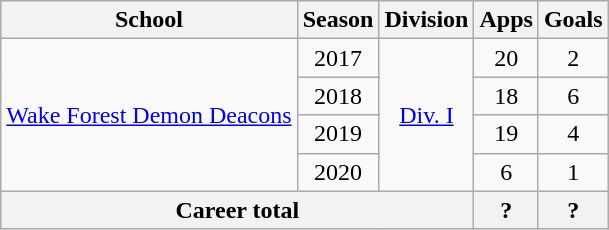<table class="wikitable" style="text-align: center;">
<tr>
<th>School</th>
<th>Season</th>
<th>Division</th>
<th>Apps</th>
<th>Goals</th>
</tr>
<tr>
<td rowspan="4"><a href='#'>Wake Forest Demon Deacons</a></td>
<td>2017</td>
<td rowspan="4"><a href='#'>Div. I</a></td>
<td>20</td>
<td>2</td>
</tr>
<tr>
<td>2018</td>
<td>18</td>
<td>6</td>
</tr>
<tr>
<td>2019</td>
<td>19</td>
<td>4</td>
</tr>
<tr>
<td>2020</td>
<td>6</td>
<td>1</td>
</tr>
<tr>
<th colspan="3">Career total</th>
<th>?</th>
<th>?</th>
</tr>
</table>
